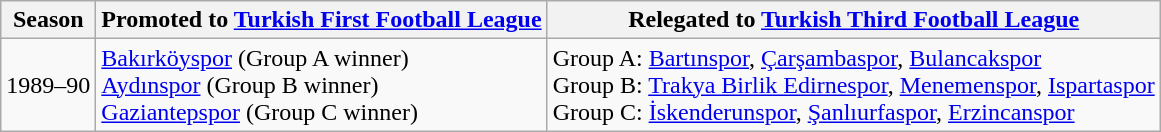<table class="wikitable">
<tr>
<th>Season</th>
<th>Promoted to <a href='#'>Turkish First Football League</a></th>
<th>Relegated to <a href='#'>Turkish Third Football League</a></th>
</tr>
<tr>
<td>1989–90</td>
<td><a href='#'>Bakırköyspor</a> (Group A winner)<br><a href='#'>Aydınspor</a> (Group B winner)<br><a href='#'>Gaziantepspor</a> (Group C winner)</td>
<td>Group A: <a href='#'>Bartınspor</a>, <a href='#'>Çarşambaspor</a>, <a href='#'>Bulancakspor</a><br>Group B: <a href='#'>Trakya Birlik Edirnespor</a>, <a href='#'>Menemenspor</a>, <a href='#'>Ispartaspor</a><br>Group C: <a href='#'>İskenderunspor</a>, <a href='#'>Şanlıurfaspor</a>, <a href='#'>Erzincanspor</a></td>
</tr>
</table>
